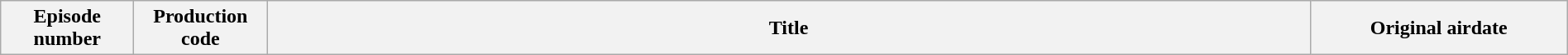<table class="wikitable plainrowheaders" style="width:100%; margin:auto; background:#FFFFFF;">
<tr>
<th width="100">Episode number</th>
<th width="100">Production code</th>
<th>Title</th>
<th width="200">Original airdate<br>








</th>
</tr>
</table>
